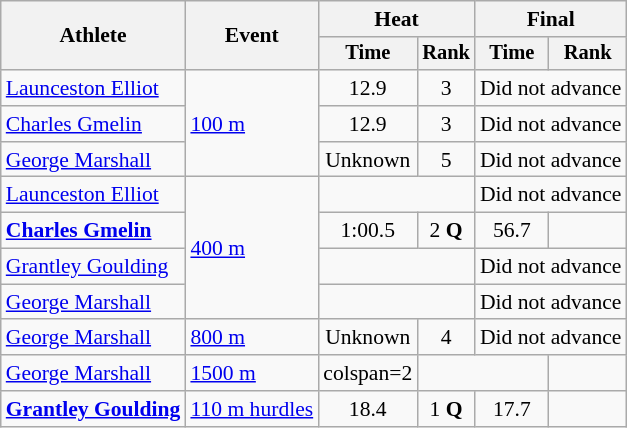<table class=wikitable style=font-size:90%;text-align:center>
<tr>
<th rowspan=2>Athlete</th>
<th rowspan=2>Event</th>
<th colspan=2>Heat</th>
<th colspan=2>Final</th>
</tr>
<tr style=font-size:95%>
<th>Time</th>
<th>Rank</th>
<th>Time</th>
<th>Rank</th>
</tr>
<tr>
<td align=left><a href='#'>Launceston Elliot</a></td>
<td align=left rowspan=3><a href='#'>100 m</a></td>
<td>12.9</td>
<td>3</td>
<td colspan=2>Did not advance</td>
</tr>
<tr>
<td align=left><a href='#'>Charles Gmelin</a></td>
<td>12.9</td>
<td>3</td>
<td colspan=2>Did not advance</td>
</tr>
<tr>
<td align=left><a href='#'>George Marshall</a></td>
<td>Unknown</td>
<td>5</td>
<td colspan=2>Did not advance</td>
</tr>
<tr>
<td align=left><a href='#'>Launceston Elliot</a></td>
<td align=left rowspan=4><a href='#'>400 m</a></td>
<td colspan=2></td>
<td colspan=2>Did not advance</td>
</tr>
<tr>
<td align=left><strong><a href='#'>Charles Gmelin</a></strong></td>
<td>1:00.5</td>
<td>2 <strong>Q</strong></td>
<td>56.7</td>
<td></td>
</tr>
<tr>
<td align=left><a href='#'>Grantley Goulding</a></td>
<td colspan=2></td>
<td colspan=2>Did not advance</td>
</tr>
<tr>
<td align=left><a href='#'>George Marshall</a></td>
<td colspan=2></td>
<td colspan=2>Did not advance</td>
</tr>
<tr>
<td align=left><a href='#'>George Marshall</a></td>
<td align=left><a href='#'>800 m</a></td>
<td>Unknown</td>
<td>4</td>
<td colspan=2>Did not advance</td>
</tr>
<tr>
<td align=left><a href='#'>George Marshall</a></td>
<td align=left><a href='#'>1500 m</a></td>
<td>colspan=2 </td>
<td colspan=2></td>
</tr>
<tr>
<td align=left><strong><a href='#'>Grantley Goulding</a></strong></td>
<td align=left><a href='#'>110 m hurdles</a></td>
<td>18.4</td>
<td>1 <strong>Q</strong></td>
<td>17.7</td>
<td></td>
</tr>
</table>
